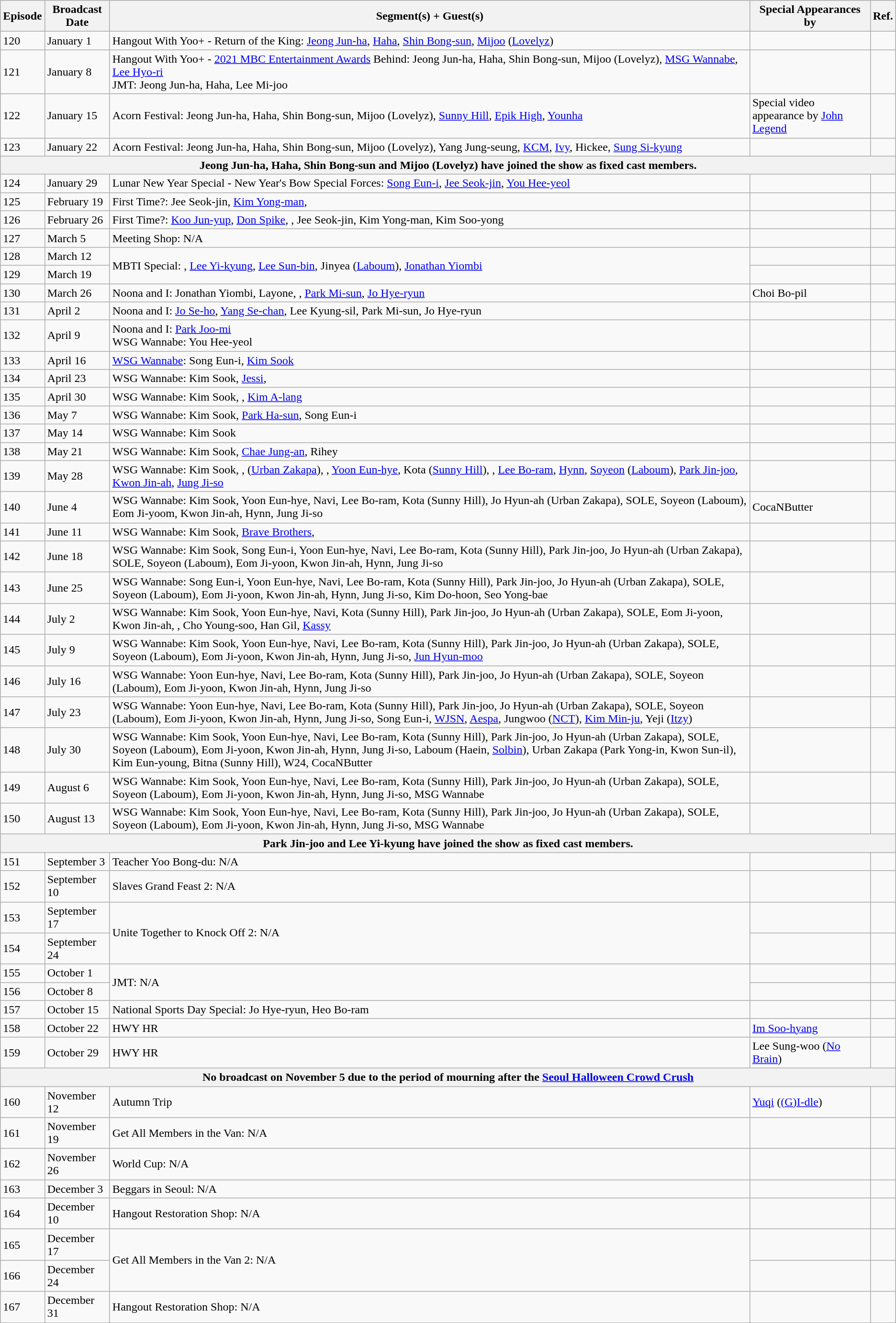<table class="wikitable">
<tr>
<th>Episode</th>
<th>Broadcast Date</th>
<th>Segment(s) + Guest(s)</th>
<th>Special Appearances by</th>
<th>Ref.</th>
</tr>
<tr>
<td>120</td>
<td>January 1</td>
<td>Hangout With Yoo+ - Return of the King: <a href='#'>Jeong Jun-ha</a>, <a href='#'>Haha</a>, <a href='#'>Shin Bong-sun</a>, <a href='#'>Mijoo</a> (<a href='#'>Lovelyz</a>)</td>
<td></td>
<td></td>
</tr>
<tr>
<td>121</td>
<td>January 8</td>
<td>Hangout With Yoo+ - <a href='#'>2021 MBC Entertainment Awards</a> Behind: Jeong Jun-ha, Haha, Shin Bong-sun, Mijoo (Lovelyz), <a href='#'>MSG Wannabe</a>, <a href='#'>Lee Hyo-ri</a><br>JMT: Jeong Jun-ha, Haha, Lee Mi-joo</td>
<td></td>
<td></td>
</tr>
<tr>
<td>122</td>
<td>January 15</td>
<td>Acorn Festival: Jeong Jun-ha, Haha, Shin Bong-sun, Mijoo (Lovelyz), <a href='#'>Sunny Hill</a>, <a href='#'>Epik High</a>, <a href='#'>Younha</a></td>
<td>Special video appearance by <a href='#'>John Legend</a></td>
<td></td>
</tr>
<tr>
<td>123</td>
<td>January 22</td>
<td>Acorn Festival: Jeong Jun-ha, Haha, Shin Bong-sun, Mijoo (Lovelyz), Yang Jung-seung, <a href='#'>KCM</a>, <a href='#'>Ivy</a>, Hickee, <a href='#'>Sung Si-kyung</a></td>
<td></td>
<td></td>
</tr>
<tr>
<th colspan="5"><strong>Jeong Jun-ha, Haha, Shin Bong-sun and Mijoo (Lovelyz) have joined the show as fixed cast members.</strong></th>
</tr>
<tr>
<td>124</td>
<td>January 29</td>
<td>Lunar New Year Special - New Year's Bow Special Forces: <a href='#'>Song Eun-i</a>, <a href='#'>Jee Seok-jin</a>, <a href='#'>You Hee-yeol</a></td>
<td></td>
<td></td>
</tr>
<tr>
<td>125</td>
<td>February 19</td>
<td>First Time?: Jee Seok-jin, <a href='#'>Kim Yong-man</a>, </td>
<td></td>
<td></td>
</tr>
<tr>
<td>126</td>
<td>February 26</td>
<td>First Time?: <a href='#'>Koo Jun-yup</a>, <a href='#'>Don Spike</a>, , Jee Seok-jin, Kim Yong-man, Kim Soo-yong</td>
<td></td>
<td></td>
</tr>
<tr>
<td>127</td>
<td>March 5</td>
<td>Meeting Shop: N/A</td>
<td></td>
<td></td>
</tr>
<tr>
<td>128</td>
<td>March 12</td>
<td rowspan="2">MBTI Special: , <a href='#'>Lee Yi-kyung</a>, <a href='#'>Lee Sun-bin</a>, Jinyea (<a href='#'>Laboum</a>), <a href='#'>Jonathan Yiombi</a></td>
<td></td>
<td></td>
</tr>
<tr>
<td>129</td>
<td>March 19</td>
<td></td>
<td></td>
</tr>
<tr>
<td>130</td>
<td>March 26</td>
<td>Noona and I: Jonathan Yiombi, Layone, , <a href='#'>Park Mi-sun</a>, <a href='#'>Jo Hye-ryun</a></td>
<td>Choi Bo-pil</td>
<td></td>
</tr>
<tr>
<td>131</td>
<td>April 2</td>
<td>Noona and I: <a href='#'>Jo Se-ho</a>, <a href='#'>Yang Se-chan</a>, Lee Kyung-sil, Park Mi-sun, Jo Hye-ryun</td>
<td></td>
<td></td>
</tr>
<tr>
<td>132</td>
<td>April 9</td>
<td>Noona and I: <a href='#'>Park Joo-mi</a><br>WSG Wannabe: You Hee-yeol</td>
<td></td>
<td></td>
</tr>
<tr>
<td>133</td>
<td>April 16</td>
<td><a href='#'>WSG Wannabe</a>: Song Eun-i, <a href='#'>Kim Sook</a></td>
<td></td>
<td></td>
</tr>
<tr>
<td>134</td>
<td>April 23</td>
<td>WSG Wannabe: Kim Sook, <a href='#'>Jessi</a>, </td>
<td></td>
<td></td>
</tr>
<tr>
<td>135</td>
<td>April 30</td>
<td>WSG Wannabe: Kim Sook, , <a href='#'>Kim A-lang</a></td>
<td></td>
<td></td>
</tr>
<tr>
<td>136</td>
<td>May 7</td>
<td>WSG Wannabe: Kim Sook, <a href='#'>Park Ha-sun</a>, Song Eun-i</td>
<td></td>
<td></td>
</tr>
<tr>
<td>137</td>
<td>May 14</td>
<td>WSG Wannabe: Kim Sook</td>
<td></td>
<td></td>
</tr>
<tr>
<td>138</td>
<td>May 21</td>
<td>WSG Wannabe: Kim Sook, <a href='#'>Chae Jung-an</a>, Rihey</td>
<td></td>
<td></td>
</tr>
<tr>
<td>139</td>
<td>May 28</td>
<td>WSG Wannabe: Kim Sook, ,  (<a href='#'>Urban Zakapa</a>), , <a href='#'>Yoon Eun-hye</a>, Kota (<a href='#'>Sunny Hill</a>), , <a href='#'>Lee Bo-ram</a>, <a href='#'>Hynn</a>, <a href='#'>Soyeon</a> (<a href='#'>Laboum</a>), <a href='#'>Park Jin-joo</a>, <a href='#'>Kwon Jin-ah</a>, <a href='#'>Jung Ji-so</a></td>
<td></td>
<td></td>
</tr>
<tr>
<td>140</td>
<td>June 4</td>
<td>WSG Wannabe: Kim Sook, Yoon Eun-hye, Navi, Lee Bo-ram, Kota (Sunny Hill), Jo Hyun-ah (Urban Zakapa), SOLE, Soyeon (Laboum), Eom Ji-yoom, Kwon Jin-ah, Hynn, Jung Ji-so</td>
<td>CocaNButter</td>
<td></td>
</tr>
<tr>
<td>141</td>
<td>June 11</td>
<td>WSG Wannabe: Kim Sook, <a href='#'>Brave Brothers</a>, </td>
<td></td>
<td></td>
</tr>
<tr>
<td>142</td>
<td>June 18</td>
<td>WSG Wannabe: Kim Sook, Song Eun-i, Yoon Eun-hye, Navi, Lee Bo-ram, Kota (Sunny Hill), Park Jin-joo, Jo Hyun-ah (Urban Zakapa), SOLE, Soyeon (Laboum), Eom Ji-yoon, Kwon Jin-ah, Hynn, Jung Ji-so</td>
<td></td>
<td></td>
</tr>
<tr>
<td>143</td>
<td>June 25</td>
<td>WSG Wannabe: Song Eun-i, Yoon Eun-hye, Navi, Lee Bo-ram, Kota (Sunny Hill), Park Jin-joo, Jo Hyun-ah (Urban Zakapa), SOLE, Soyeon (Laboum), Eom Ji-yoon, Kwon Jin-ah, Hynn, Jung Ji-so, Kim Do-hoon, Seo Yong-bae</td>
<td></td>
<td></td>
</tr>
<tr>
<td>144</td>
<td>July 2</td>
<td>WSG Wannabe: Kim Sook, Yoon Eun-hye, Navi, Kota (Sunny Hill), Park Jin-joo, Jo Hyun-ah (Urban Zakapa), SOLE, Eom Ji-yoon, Kwon Jin-ah, , Cho Young-soo, Han Gil, <a href='#'>Kassy</a></td>
<td></td>
</tr>
<tr>
<td>145</td>
<td>July 9</td>
<td>WSG Wannabe: Kim Sook, Yoon Eun-hye, Navi, Lee Bo-ram, Kota (Sunny Hill), Park Jin-joo, Jo Hyun-ah (Urban Zakapa), SOLE, Soyeon (Laboum), Eom Ji-yoon, Kwon Jin-ah, Hynn, Jung Ji-so, <a href='#'>Jun Hyun-moo</a></td>
<td></td>
<td></td>
</tr>
<tr>
<td>146</td>
<td>July 16</td>
<td>WSG Wannabe: Yoon Eun-hye, Navi, Lee Bo-ram, Kota (Sunny Hill), Park Jin-joo, Jo Hyun-ah (Urban Zakapa), SOLE, Soyeon (Laboum), Eom Ji-yoon, Kwon Jin-ah, Hynn, Jung Ji-so</td>
<td></td>
<td></td>
</tr>
<tr>
<td>147</td>
<td>July 23</td>
<td>WSG Wannabe: Yoon Eun-hye, Navi, Lee Bo-ram, Kota (Sunny Hill), Park Jin-joo, Jo Hyun-ah (Urban Zakapa), SOLE, Soyeon (Laboum), Eom Ji-yoon, Kwon Jin-ah, Hynn, Jung Ji-so, Song Eun-i, <a href='#'>WJSN</a>, <a href='#'>Aespa</a>, Jungwoo (<a href='#'>NCT</a>), <a href='#'>Kim Min-ju</a>, Yeji (<a href='#'>Itzy</a>)</td>
<td></td>
<td></td>
</tr>
<tr>
<td>148</td>
<td>July 30</td>
<td>WSG Wannabe: Kim Sook, Yoon Eun-hye, Navi, Lee Bo-ram, Kota (Sunny Hill), Park Jin-joo, Jo Hyun-ah (Urban Zakapa), SOLE, Soyeon (Laboum), Eom Ji-yoon, Kwon Jin-ah, Hynn, Jung Ji-so, Laboum (Haein, <a href='#'>Solbin</a>), Urban Zakapa (Park Yong-in, Kwon Sun-il), Kim Eun-young, Bitna (Sunny Hill), W24, CocaNButter</td>
<td></td>
<td></td>
</tr>
<tr>
<td>149</td>
<td>August 6</td>
<td>WSG Wannabe: Kim Sook, Yoon Eun-hye, Navi, Lee Bo-ram, Kota (Sunny Hill), Park Jin-joo, Jo Hyun-ah (Urban Zakapa), SOLE, Soyeon (Laboum), Eom Ji-yoon, Kwon Jin-ah, Hynn, Jung Ji-so, MSG Wannabe</td>
<td></td>
<td></td>
</tr>
<tr>
<td>150</td>
<td>August 13</td>
<td>WSG Wannabe: Kim Sook, Yoon Eun-hye, Navi, Lee Bo-ram, Kota (Sunny Hill), Park Jin-joo, Jo Hyun-ah (Urban Zakapa), SOLE, Soyeon (Laboum), Eom Ji-yoon, Kwon Jin-ah, Hynn, Jung Ji-so, MSG Wannabe</td>
<td></td>
<td></td>
</tr>
<tr>
<th colspan="5"><strong>Park Jin-joo and Lee Yi-kyung have joined the show as fixed cast members.</strong></th>
</tr>
<tr>
<td>151</td>
<td>September 3</td>
<td>Teacher Yoo Bong-du: N/A</td>
<td></td>
<td></td>
</tr>
<tr>
<td>152</td>
<td>September 10</td>
<td>Slaves Grand Feast 2: N/A</td>
<td></td>
<td></td>
</tr>
<tr>
<td>153</td>
<td>September 17</td>
<td rowspan="2">Unite Together to Knock Off 2: N/A</td>
<td></td>
<td></td>
</tr>
<tr>
<td>154</td>
<td>September 24</td>
<td></td>
<td></td>
</tr>
<tr>
<td>155</td>
<td>October 1</td>
<td rowspan="2">JMT: N/A</td>
<td></td>
<td></td>
</tr>
<tr>
<td>156</td>
<td>October 8</td>
<td></td>
<td></td>
</tr>
<tr>
<td>157</td>
<td>October 15</td>
<td>National Sports Day Special: Jo Hye-ryun, Heo Bo-ram</td>
<td></td>
<td></td>
</tr>
<tr>
<td>158</td>
<td>October 22</td>
<td>HWY HR</td>
<td><a href='#'>Im Soo-hyang</a></td>
<td></td>
</tr>
<tr>
<td>159</td>
<td>October 29</td>
<td>HWY HR</td>
<td>Lee Sung-woo (<a href='#'>No Brain</a>)</td>
<td></td>
</tr>
<tr>
<th colspan=5>No broadcast on <strong>November 5</strong> due to the period of mourning after the <a href='#'>Seoul Halloween Crowd Crush</a></th>
</tr>
<tr>
<td>160</td>
<td>November 12</td>
<td>Autumn Trip</td>
<td><a href='#'>Yuqi</a> (<a href='#'>(G)I-dle</a>)</td>
<td></td>
</tr>
<tr>
<td>161</td>
<td>November 19</td>
<td>Get All Members in the Van: N/A</td>
<td></td>
<td></td>
</tr>
<tr>
<td>162</td>
<td>November 26</td>
<td>World Cup: N/A</td>
<td></td>
<td></td>
</tr>
<tr>
<td>163</td>
<td>December 3</td>
<td>Beggars in Seoul: N/A</td>
<td></td>
<td></td>
</tr>
<tr>
<td>164</td>
<td>December 10</td>
<td>Hangout Restoration Shop: N/A</td>
<td></td>
</tr>
<tr>
<td>165</td>
<td>December 17</td>
<td rowspan="2">Get All Members in the Van 2: N/A</td>
<td></td>
<td></td>
</tr>
<tr>
<td>166</td>
<td>December 24</td>
<td></td>
<td></td>
</tr>
<tr>
<td>167</td>
<td>December 31</td>
<td>Hangout Restoration Shop: N/A</td>
<td></td>
<td></td>
</tr>
<tr>
</tr>
</table>
